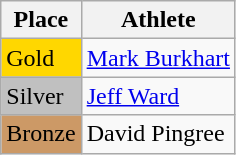<table class="wikitable">
<tr>
<th>Place</th>
<th>Athlete</th>
</tr>
<tr>
<td style="background:gold;">Gold</td>
<td><a href='#'>Mark Burkhart</a></td>
</tr>
<tr>
<td style="background:silver;">Silver</td>
<td><a href='#'>Jeff Ward</a></td>
</tr>
<tr>
<td style="background:#CC9966;">Bronze</td>
<td>David Pingree</td>
</tr>
</table>
